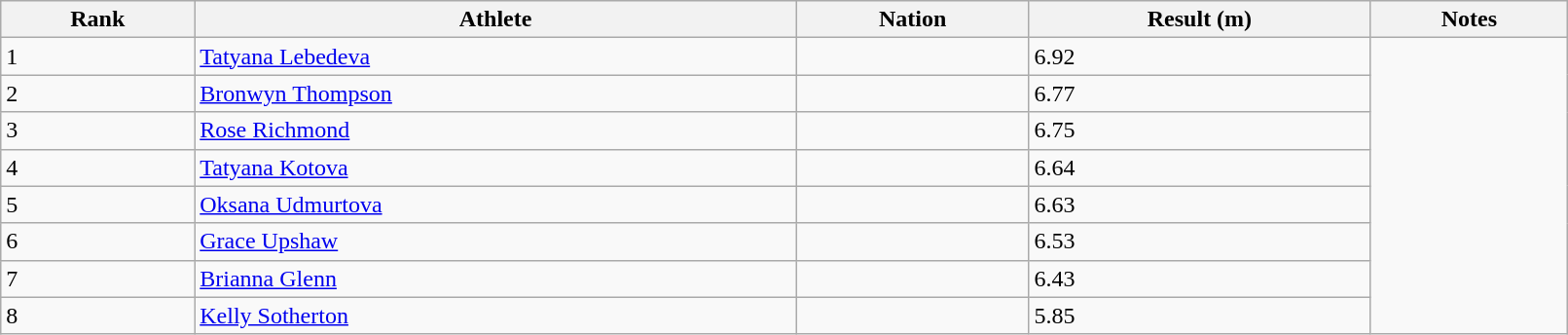<table class="wikitable" style="text=align:center;" width=85%>
<tr>
<th>Rank</th>
<th>Athlete</th>
<th>Nation</th>
<th>Result (m)</th>
<th>Notes</th>
</tr>
<tr>
<td>1</td>
<td><a href='#'>Tatyana Lebedeva</a></td>
<td></td>
<td>6.92</td>
</tr>
<tr>
<td>2</td>
<td><a href='#'>Bronwyn Thompson</a></td>
<td></td>
<td>6.77</td>
</tr>
<tr>
<td>3</td>
<td><a href='#'>Rose Richmond</a></td>
<td></td>
<td>6.75</td>
</tr>
<tr>
<td>4</td>
<td><a href='#'>Tatyana Kotova</a></td>
<td></td>
<td>6.64</td>
</tr>
<tr>
<td>5</td>
<td><a href='#'>Oksana Udmurtova</a></td>
<td></td>
<td>6.63</td>
</tr>
<tr>
<td>6</td>
<td><a href='#'>Grace Upshaw</a></td>
<td></td>
<td>6.53</td>
</tr>
<tr>
<td>7</td>
<td><a href='#'>Brianna Glenn</a></td>
<td></td>
<td>6.43</td>
</tr>
<tr>
<td>8</td>
<td><a href='#'>Kelly Sotherton</a></td>
<td></td>
<td>5.85</td>
</tr>
</table>
